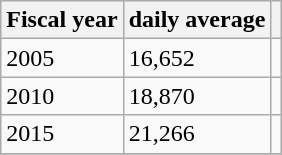<table class="wikitable">
<tr>
<th>Fiscal year</th>
<th>daily average</th>
<th></th>
</tr>
<tr>
<td>2005</td>
<td>16,652</td>
<td></td>
</tr>
<tr>
<td>2010</td>
<td>18,870</td>
<td></td>
</tr>
<tr>
<td>2015</td>
<td>21,266</td>
<td></td>
</tr>
<tr>
</tr>
</table>
